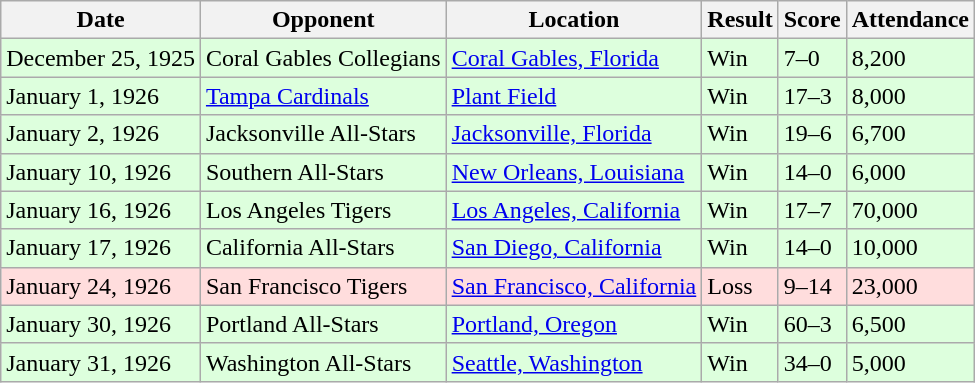<table class="wikitable">
<tr>
<th>Date</th>
<th>Opponent</th>
<th>Location</th>
<th>Result</th>
<th>Score</th>
<th>Attendance</th>
</tr>
<tr style="background: #DDFFDD;">
<td>December 25, 1925</td>
<td>Coral Gables Collegians</td>
<td><a href='#'>Coral Gables, Florida</a></td>
<td>Win</td>
<td>7–0</td>
<td>8,200</td>
</tr>
<tr style="background: #DDFFDD;">
<td>January 1, 1926</td>
<td><a href='#'>Tampa Cardinals</a></td>
<td><a href='#'>Plant Field</a></td>
<td>Win</td>
<td>17–3</td>
<td>8,000</td>
</tr>
<tr style="background: #DDFFDD;">
<td>January 2, 1926</td>
<td>Jacksonville All-Stars</td>
<td><a href='#'>Jacksonville, Florida</a></td>
<td>Win</td>
<td>19–6</td>
<td>6,700</td>
</tr>
<tr style="background: #DDFFDD;">
<td>January 10, 1926</td>
<td>Southern All-Stars</td>
<td><a href='#'>New Orleans, Louisiana</a></td>
<td>Win</td>
<td>14–0</td>
<td>6,000</td>
</tr>
<tr style="background: #ddffdd;">
<td>January 16, 1926</td>
<td>Los Angeles Tigers</td>
<td><a href='#'>Los Angeles, California</a></td>
<td>Win</td>
<td>17–7</td>
<td>70,000</td>
</tr>
<tr style="background: #ddffdd;">
<td>January 17, 1926</td>
<td>California All-Stars</td>
<td><a href='#'>San Diego, California</a></td>
<td>Win</td>
<td>14–0</td>
<td>10,000</td>
</tr>
<tr style="background: #FFDDDD;">
<td>January 24, 1926</td>
<td>San Francisco Tigers</td>
<td><a href='#'>San Francisco, California</a></td>
<td>Loss</td>
<td>9–14</td>
<td>23,000</td>
</tr>
<tr style="background: #ddffdd;">
<td>January 30, 1926</td>
<td>Portland All-Stars</td>
<td><a href='#'>Portland, Oregon</a></td>
<td>Win</td>
<td>60–3</td>
<td>6,500</td>
</tr>
<tr style="background: #ddffdd;">
<td>January 31, 1926</td>
<td>Washington All-Stars</td>
<td><a href='#'>Seattle, Washington</a></td>
<td>Win</td>
<td>34–0</td>
<td>5,000</td>
</tr>
</table>
